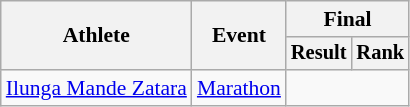<table class="wikitable" style="font-size:90%">
<tr>
<th rowspan="2">Athlete</th>
<th rowspan="2">Event</th>
<th colspan="2">Final</th>
</tr>
<tr style="font-size:95%">
<th>Result</th>
<th>Rank</th>
</tr>
<tr align=center>
<td align=left><a href='#'>Ilunga Mande Zatara</a></td>
<td align=left><a href='#'>Marathon</a></td>
<td colspan=2></td>
</tr>
</table>
